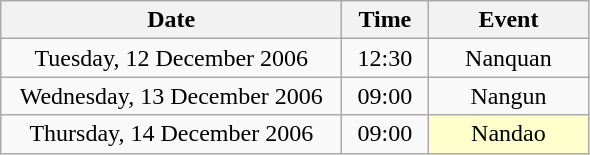<table class = "wikitable" style="text-align:center;">
<tr>
<th width=220>Date</th>
<th width=50>Time</th>
<th width=100>Event</th>
</tr>
<tr>
<td>Tuesday, 12 December 2006</td>
<td>12:30</td>
<td>Nanquan</td>
</tr>
<tr>
<td>Wednesday, 13 December 2006</td>
<td>09:00</td>
<td>Nangun</td>
</tr>
<tr>
<td>Thursday, 14 December 2006</td>
<td>09:00</td>
<td bgcolor=ffffcc>Nandao</td>
</tr>
</table>
